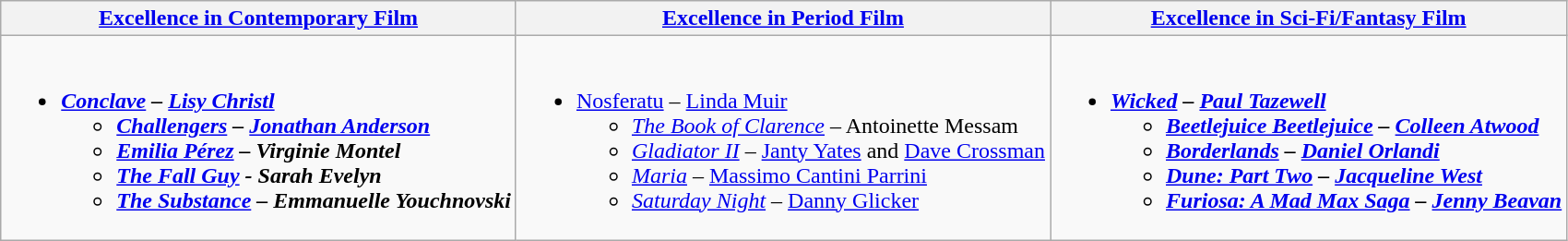<table class="wikitable" style="width=100%">
<tr>
<th style="width=33%"><a href='#'>Excellence in Contemporary Film</a></th>
<th style="width=33%"><a href='#'>Excellence in Period Film</a></th>
<th style="width=33%"><a href='#'>Excellence in Sci-Fi/Fantasy Film</a></th>
</tr>
<tr>
<td valign="top"><br><ul><li><strong><em><a href='#'>Conclave</a><em> – <a href='#'>Lisy Christl</a><strong><ul><li></em><a href='#'>Challengers</a><em> – <a href='#'>Jonathan Anderson</a></li><li></em><a href='#'>Emilia Pérez</a><em> – Virginie Montel</li><li></em><a href='#'>The Fall Guy</a><em> - Sarah Evelyn</li><li></em><a href='#'>The Substance</a><em> – Emmanuelle Youchnovski</li></ul></li></ul></td>
<td valign="top"><br><ul><li></em></strong><a href='#'>Nosferatu</a></em> – <a href='#'>Linda Muir</a></strong><ul><li><em><a href='#'>The Book of Clarence</a></em> – Antoinette Messam</li><li><em><a href='#'>Gladiator II</a></em> – <a href='#'>Janty Yates</a> and <a href='#'>Dave Crossman</a></li><li><em><a href='#'>Maria</a></em> – <a href='#'>Massimo Cantini Parrini</a></li><li><em><a href='#'>Saturday Night</a></em> – <a href='#'>Danny Glicker</a></li></ul></li></ul></td>
<td valign="top"><br><ul><li><strong><em><a href='#'>Wicked</a><em> – <a href='#'>Paul Tazewell</a><strong><ul><li></em><a href='#'>Beetlejuice Beetlejuice</a><em> – <a href='#'>Colleen Atwood</a></li><li></em><a href='#'>Borderlands</a><em> – <a href='#'>Daniel Orlandi</a></li><li></em><a href='#'>Dune: Part Two</a><em> – <a href='#'>Jacqueline West</a></li><li></em><a href='#'>Furiosa: A Mad Max Saga</a><em> – <a href='#'>Jenny Beavan</a></li></ul></li></ul></td>
</tr>
</table>
